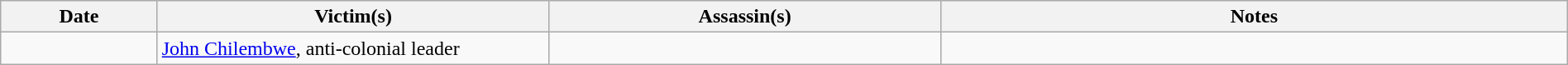<table class="wikitable sortable" style="width:100%">
<tr>
<th style="width:10%">Date</th>
<th style="width:25%">Victim(s)</th>
<th style="width:25%">Assassin(s)</th>
<th style="width:40%">Notes</th>
</tr>
<tr>
<td></td>
<td><a href='#'>John Chilembwe</a>, anti-colonial leader</td>
<td></td>
<td></td>
</tr>
</table>
